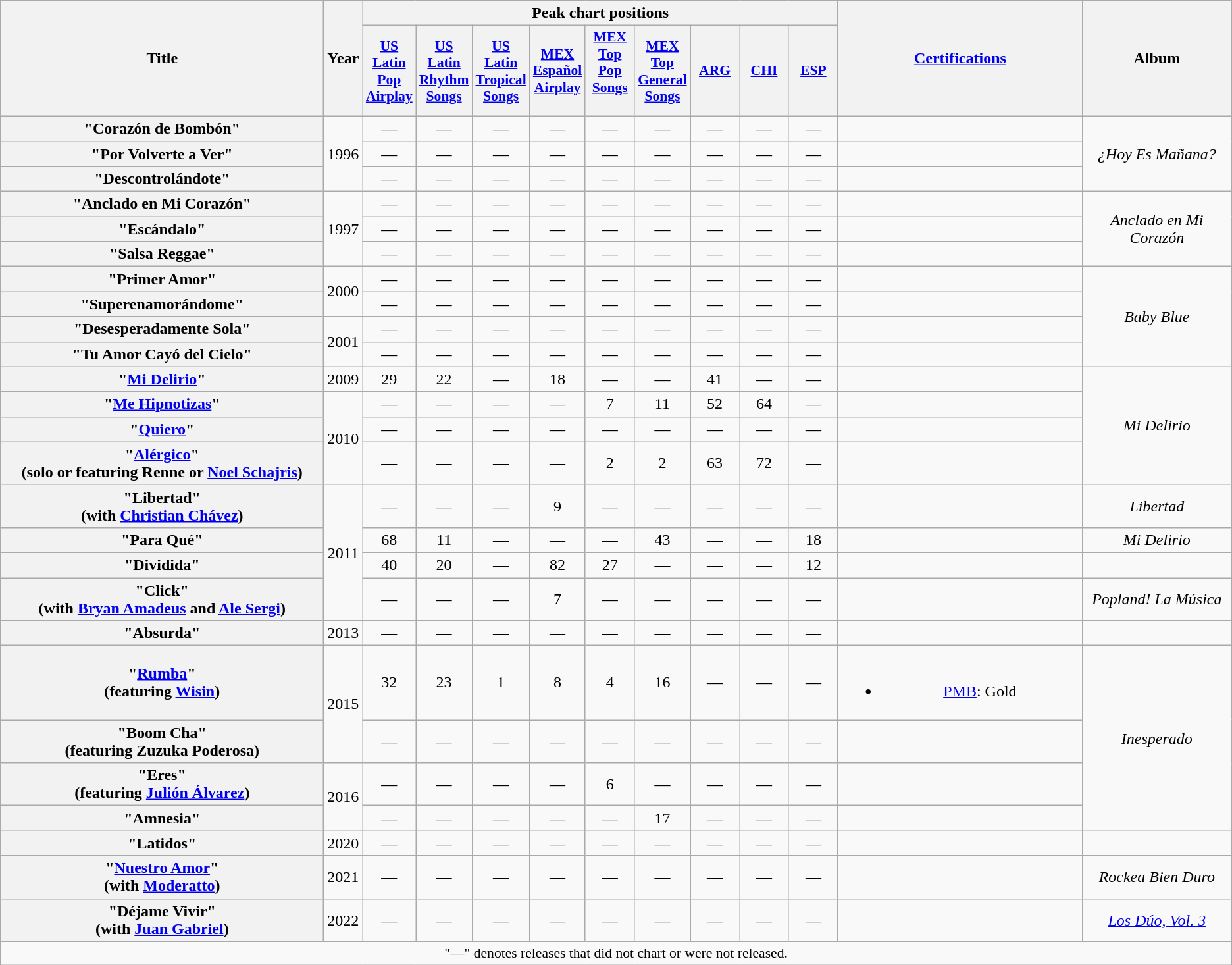<table class="wikitable plainrowheaders" style="text-align:center;">
<tr>
<th scope="col" rowspan="2" style="width:20em;">Title</th>
<th scope="col" rowspan="2">Year</th>
<th scope="col" colspan="9">Peak chart positions</th>
<th scope="col" rowspan="2" style="width:15em;"><a href='#'>Certifications</a></th>
<th scope="col" rowspan="2">Album</th>
</tr>
<tr>
<th scope="col" style="width:3em; font-size:90%;"><a href='#'>US Latin Pop Airplay</a><br></th>
<th scope="col" style="width:3em; font-size:90%;"><a href='#'>US Latin Rhythm Songs</a></th>
<th scope="col" style="width:3em; font-size:90%;"><a href='#'>US Latin Tropical Songs</a></th>
<th scope="col" style="width:3em; font-size:90%;"><a href='#'>MEX Español Airplay</a><br></th>
<th scope="col" style="width:3em; font-size:90%;"><a href='#'>MEX<br>Top Pop Songs</a><br><br></th>
<th scope="col" style="width:3em; font-size:90%;"><a href='#'>MEX<br>Top General Songs</a><br></th>
<th scope="col" style="width:3em; font-size:90%;"><a href='#'>ARG</a></th>
<th scope="col" style="width:3em; font-size:90%;"><a href='#'>CHI</a><br></th>
<th scope="col" style="width:3em; font-size:90%;"><a href='#'>ESP</a><br></th>
</tr>
<tr>
<th scope="row">"Corazón de Bombón"</th>
<td rowspan="3">1996</td>
<td>—</td>
<td>—</td>
<td>—</td>
<td>—</td>
<td>—</td>
<td>—</td>
<td>—</td>
<td>—</td>
<td>—</td>
<td></td>
<td rowspan="3"><em>¿Hoy Es Mañana?</em></td>
</tr>
<tr>
<th scope="row">"Por Volverte a Ver"</th>
<td>—</td>
<td>—</td>
<td>—</td>
<td>—</td>
<td>—</td>
<td>—</td>
<td>—</td>
<td>—</td>
<td>—</td>
<td></td>
</tr>
<tr>
<th scope="row">"Descontrolándote"</th>
<td>—</td>
<td>—</td>
<td>—</td>
<td>—</td>
<td>—</td>
<td>—</td>
<td>—</td>
<td>—</td>
<td>—</td>
<td></td>
</tr>
<tr>
<th scope="row">"Anclado en Mi Corazón"</th>
<td rowspan="3">1997</td>
<td>—</td>
<td>—</td>
<td>—</td>
<td>—</td>
<td>—</td>
<td>—</td>
<td>—</td>
<td>—</td>
<td>—</td>
<td></td>
<td rowspan="3"><em>Anclado en Mi Corazón</em></td>
</tr>
<tr>
<th scope="row">"Escándalo"</th>
<td>—</td>
<td>—</td>
<td>—</td>
<td>—</td>
<td>—</td>
<td>—</td>
<td>—</td>
<td>—</td>
<td>—</td>
<td></td>
</tr>
<tr>
<th scope="row">"Salsa Reggae"</th>
<td>—</td>
<td>—</td>
<td>—</td>
<td>—</td>
<td>—</td>
<td>—</td>
<td>—</td>
<td>—</td>
<td>—</td>
<td></td>
</tr>
<tr>
<th scope="row">"Primer Amor"</th>
<td rowspan="2">2000</td>
<td>—</td>
<td>—</td>
<td>—</td>
<td>—</td>
<td>—</td>
<td>—</td>
<td>—</td>
<td>—</td>
<td>—</td>
<td></td>
<td rowspan="4"><em>Baby Blue</em></td>
</tr>
<tr>
<th scope="row">"Superenamorándome"</th>
<td>—</td>
<td>—</td>
<td>—</td>
<td>—</td>
<td>—</td>
<td>—</td>
<td>—</td>
<td>—</td>
<td>—</td>
<td></td>
</tr>
<tr>
<th scope="row">"Desesperadamente Sola"</th>
<td rowspan="2">2001</td>
<td>—</td>
<td>—</td>
<td>—</td>
<td>—</td>
<td>—</td>
<td>—</td>
<td>—</td>
<td>—</td>
<td>—</td>
<td></td>
</tr>
<tr>
<th scope="row">"Tu Amor Cayó del Cielo"</th>
<td>—</td>
<td>—</td>
<td>—</td>
<td>—</td>
<td>—</td>
<td>—</td>
<td>—</td>
<td>—</td>
<td>—</td>
<td></td>
</tr>
<tr>
<th scope="row">"<a href='#'>Mi Delirio</a>"</th>
<td>2009</td>
<td>29</td>
<td>22</td>
<td>—</td>
<td>18</td>
<td>—</td>
<td>—</td>
<td>41</td>
<td>—</td>
<td>—</td>
<td></td>
<td rowspan="4"><em>Mi Delirio</em></td>
</tr>
<tr>
<th scope="row">"<a href='#'>Me Hipnotizas</a>"</th>
<td rowspan="3">2010</td>
<td>—</td>
<td>—</td>
<td>—</td>
<td>—</td>
<td>7</td>
<td>11</td>
<td>52</td>
<td>64</td>
<td>—</td>
<td></td>
</tr>
<tr>
<th scope="row">"<a href='#'>Quiero</a>"</th>
<td>—</td>
<td>—</td>
<td>—</td>
<td>—</td>
<td>—</td>
<td>—</td>
<td>—</td>
<td>—</td>
<td>—</td>
<td></td>
</tr>
<tr>
<th scope="row">"<a href='#'>Alérgico</a>" <br><span>(solo or featuring Renne or <a href='#'>Noel Schajris</a>)</span></th>
<td>—</td>
<td>—</td>
<td>—</td>
<td>—</td>
<td>2</td>
<td>2</td>
<td>63</td>
<td>72</td>
<td>—</td>
<td></td>
</tr>
<tr>
<th scope="row">"Libertad" <br><span>(with <a href='#'>Christian Chávez</a>)</span></th>
<td rowspan="4">2011</td>
<td>—</td>
<td>—</td>
<td>—</td>
<td>9</td>
<td>—</td>
<td>—</td>
<td>—</td>
<td>—</td>
<td>—</td>
<td></td>
<td><em>Libertad</em></td>
</tr>
<tr>
<th scope="row">"Para Qué"</th>
<td>68</td>
<td>11</td>
<td>—</td>
<td>—</td>
<td>—</td>
<td>43</td>
<td>—</td>
<td>—</td>
<td>18</td>
<td></td>
<td><em>Mi Delirio</em></td>
</tr>
<tr>
<th scope="row">"Dividida"</th>
<td>40</td>
<td>20</td>
<td>—</td>
<td>82</td>
<td>27</td>
<td>—</td>
<td>—</td>
<td>—</td>
<td>12</td>
<td></td>
<td></td>
</tr>
<tr>
<th scope="row">"Click" <br><span>(with <a href='#'>Bryan Amadeus</a> and <a href='#'>Ale Sergi</a>)</span></th>
<td>—</td>
<td>—</td>
<td>—</td>
<td>7</td>
<td>—</td>
<td>—</td>
<td>—</td>
<td>—</td>
<td>—</td>
<td></td>
<td><em>Popland! La Música</em></td>
</tr>
<tr>
<th scope="row">"Absurda"</th>
<td>2013</td>
<td>—</td>
<td>—</td>
<td>—</td>
<td>—</td>
<td>—</td>
<td>—</td>
<td>—</td>
<td>—</td>
<td>—</td>
<td></td>
<td></td>
</tr>
<tr>
<th scope="row">"<a href='#'>Rumba</a>" <br><span>(featuring <a href='#'>Wisin</a>)</span></th>
<td rowspan="2">2015</td>
<td>32</td>
<td>23</td>
<td>1</td>
<td>8</td>
<td>4</td>
<td>16</td>
<td>—</td>
<td>—</td>
<td>—</td>
<td><br><ul><li><a href='#'>PMB</a>: Gold</li></ul></td>
<td rowspan="4"><em>Inesperado</em></td>
</tr>
<tr>
<th scope="row">"Boom Cha" <br><span>(featuring Zuzuka Poderosa)</span></th>
<td>—</td>
<td>—</td>
<td>—</td>
<td>—</td>
<td>—</td>
<td>—</td>
<td>—</td>
<td>—</td>
<td>—</td>
<td></td>
</tr>
<tr>
<th scope="row">"Eres" <br><span>(featuring <a href='#'>Julión Álvarez</a>)</span></th>
<td rowspan="2">2016</td>
<td>—</td>
<td>—</td>
<td>—</td>
<td>—</td>
<td>6</td>
<td>—</td>
<td>—</td>
<td>—</td>
<td>—</td>
<td></td>
</tr>
<tr>
<th scope="row">"Amnesia"</th>
<td>—</td>
<td>—</td>
<td>—</td>
<td>—</td>
<td>—</td>
<td>17</td>
<td>—</td>
<td>—</td>
<td>—</td>
<td></td>
</tr>
<tr>
<th scope="row">"Latidos"</th>
<td>2020</td>
<td>—</td>
<td>—</td>
<td>—</td>
<td>—</td>
<td>—</td>
<td>—</td>
<td>—</td>
<td>—</td>
<td>—</td>
<td></td>
<td></td>
</tr>
<tr>
<th scope="row">"<a href='#'>Nuestro Amor</a>"<br><span>(with <a href='#'>Moderatto</a>)</span></th>
<td>2021</td>
<td>—</td>
<td>—</td>
<td>—</td>
<td>—</td>
<td>—</td>
<td>—</td>
<td>—</td>
<td>—</td>
<td>—</td>
<td></td>
<td><em>Rockea Bien Duro</em></td>
</tr>
<tr>
<th scope="row">"Déjame Vivir"<br><span>(with <a href='#'>Juan Gabriel</a>)</span></th>
<td>2022</td>
<td>—</td>
<td>—</td>
<td>—</td>
<td>—</td>
<td>—</td>
<td>—</td>
<td>—</td>
<td>—</td>
<td>—</td>
<td></td>
<td><em><a href='#'>Los Dúo, Vol. 3</a></em></td>
</tr>
<tr>
<td colspan="15" style="font-size:90%">"—" denotes releases that did not chart or were not released.</td>
</tr>
</table>
